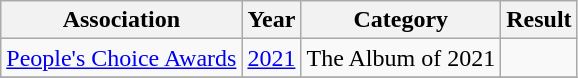<table class="wikitable sortable plainrowheaders">
<tr>
<th>Association</th>
<th>Year</th>
<th>Category</th>
<th>Result</th>
</tr>
<tr>
<td><a href='#'>People's Choice Awards</a></td>
<td><a href='#'>2021</a></td>
<td>The Album of 2021</td>
<td></td>
</tr>
<tr>
</tr>
</table>
